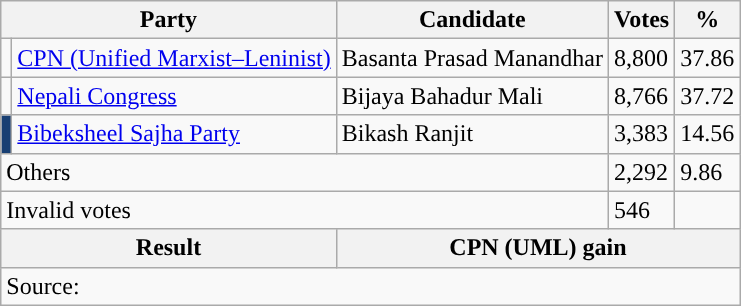<table class="wikitable">
<tr>
<th colspan="2">Party</th>
<th>Candidate</th>
<th>Votes</th>
<th>%</th>
</tr>
<tr>
<td style="background-color:"></td>
<td><a href='#'>CPN (Unified Marxist–Leninist)</a></td>
<td>Basanta Prasad Manandhar</td>
<td>8,800</td>
<td>37.86</td>
</tr>
<tr>
<td style="background-color:"></td>
<td><a href='#'>Nepali Congress</a></td>
<td>Bijaya Bahadur Mali</td>
<td>8,766</td>
<td>37.72</td>
</tr>
<tr>
<td style="background-color:#183F73"></td>
<td><a href='#'>Bibeksheel Sajha Party</a></td>
<td>Bikash Ranjit</td>
<td>3,383</td>
<td>14.56</td>
</tr>
<tr>
<td colspan="3">Others</td>
<td>2,292</td>
<td>9.86</td>
</tr>
<tr>
<td colspan="3">Invalid votes</td>
<td>546</td>
<td></td>
</tr>
<tr>
<th colspan="2">Result</th>
<th colspan="3">CPN (UML) gain</th>
</tr>
<tr>
<td colspan="5">Source: </td>
</tr>
</table>
